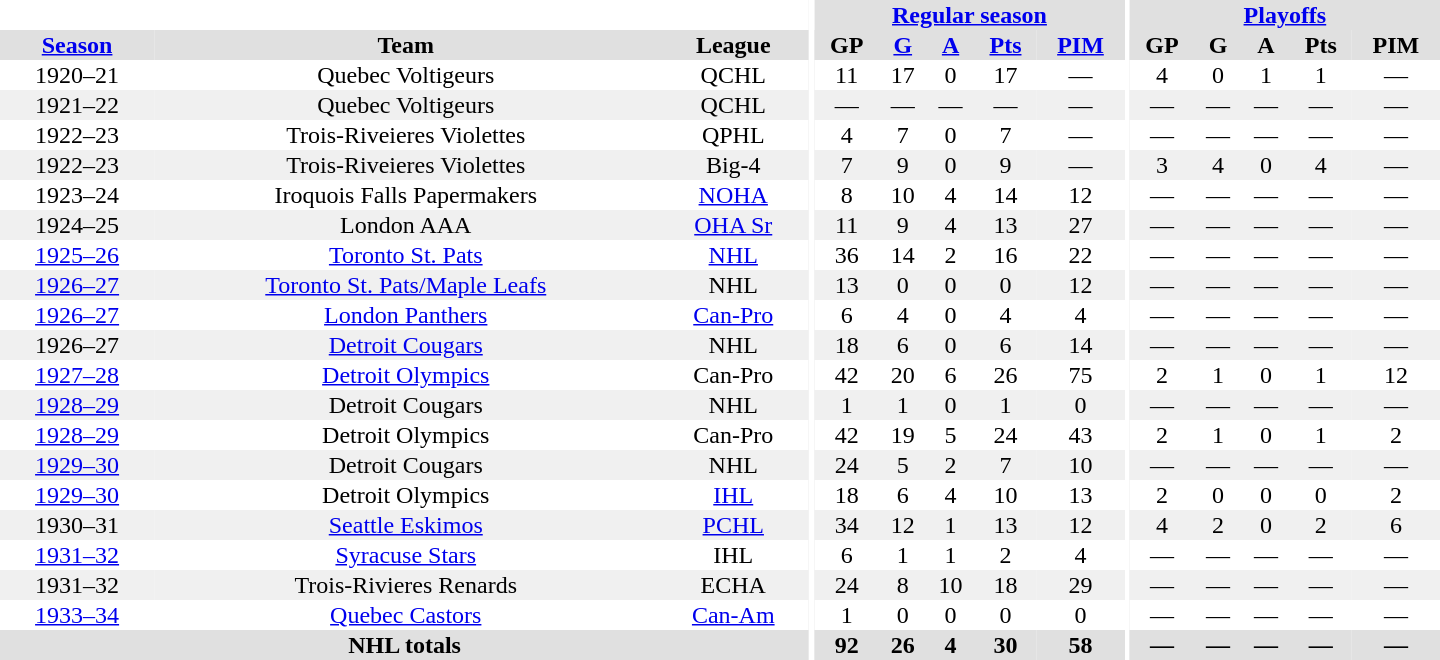<table border="0" cellpadding="1" cellspacing="0" style="text-align:center; width:60em">
<tr bgcolor="#e0e0e0">
<th colspan="3" bgcolor="#ffffff"></th>
<th rowspan="100" bgcolor="#ffffff"></th>
<th colspan="5"><a href='#'>Regular season</a></th>
<th rowspan="100" bgcolor="#ffffff"></th>
<th colspan="5"><a href='#'>Playoffs</a></th>
</tr>
<tr bgcolor="#e0e0e0">
<th><a href='#'>Season</a></th>
<th>Team</th>
<th>League</th>
<th>GP</th>
<th><a href='#'>G</a></th>
<th><a href='#'>A</a></th>
<th><a href='#'>Pts</a></th>
<th><a href='#'>PIM</a></th>
<th>GP</th>
<th>G</th>
<th>A</th>
<th>Pts</th>
<th>PIM</th>
</tr>
<tr>
<td>1920–21</td>
<td>Quebec Voltigeurs</td>
<td>QCHL</td>
<td>11</td>
<td>17</td>
<td>0</td>
<td>17</td>
<td>—</td>
<td>4</td>
<td>0</td>
<td>1</td>
<td>1</td>
<td>—</td>
</tr>
<tr bgcolor="#f0f0f0">
<td>1921–22</td>
<td>Quebec Voltigeurs</td>
<td>QCHL</td>
<td>—</td>
<td>—</td>
<td>—</td>
<td>—</td>
<td>—</td>
<td>—</td>
<td>—</td>
<td>—</td>
<td>—</td>
<td>—</td>
</tr>
<tr>
<td>1922–23</td>
<td>Trois-Riveieres Violettes</td>
<td>QPHL</td>
<td>4</td>
<td>7</td>
<td>0</td>
<td>7</td>
<td>—</td>
<td>—</td>
<td>—</td>
<td>—</td>
<td>—</td>
<td>—</td>
</tr>
<tr bgcolor="#f0f0f0">
<td>1922–23</td>
<td>Trois-Riveieres Violettes</td>
<td>Big-4</td>
<td>7</td>
<td>9</td>
<td>0</td>
<td>9</td>
<td>—</td>
<td>3</td>
<td>4</td>
<td>0</td>
<td>4</td>
<td>—</td>
</tr>
<tr>
<td>1923–24</td>
<td>Iroquois Falls Papermakers</td>
<td><a href='#'>NOHA</a></td>
<td>8</td>
<td>10</td>
<td>4</td>
<td>14</td>
<td>12</td>
<td>—</td>
<td>—</td>
<td>—</td>
<td>—</td>
<td>—</td>
</tr>
<tr bgcolor="#f0f0f0">
<td>1924–25</td>
<td>London AAA</td>
<td><a href='#'>OHA Sr</a></td>
<td>11</td>
<td>9</td>
<td>4</td>
<td>13</td>
<td>27</td>
<td>—</td>
<td>—</td>
<td>—</td>
<td>—</td>
<td>—</td>
</tr>
<tr>
<td><a href='#'>1925–26</a></td>
<td><a href='#'>Toronto St. Pats</a></td>
<td><a href='#'>NHL</a></td>
<td>36</td>
<td>14</td>
<td>2</td>
<td>16</td>
<td>22</td>
<td>—</td>
<td>—</td>
<td>—</td>
<td>—</td>
<td>—</td>
</tr>
<tr bgcolor="#f0f0f0">
<td><a href='#'>1926–27</a></td>
<td><a href='#'>Toronto St. Pats/Maple Leafs</a></td>
<td>NHL</td>
<td>13</td>
<td>0</td>
<td>0</td>
<td>0</td>
<td>12</td>
<td>—</td>
<td>—</td>
<td>—</td>
<td>—</td>
<td>—</td>
</tr>
<tr>
<td><a href='#'>1926–27</a></td>
<td><a href='#'>London Panthers</a></td>
<td><a href='#'>Can-Pro</a></td>
<td>6</td>
<td>4</td>
<td>0</td>
<td>4</td>
<td>4</td>
<td>—</td>
<td>—</td>
<td>—</td>
<td>—</td>
<td>—</td>
</tr>
<tr bgcolor="#f0f0f0">
<td>1926–27</td>
<td><a href='#'>Detroit Cougars</a></td>
<td>NHL</td>
<td>18</td>
<td>6</td>
<td>0</td>
<td>6</td>
<td>14</td>
<td>—</td>
<td>—</td>
<td>—</td>
<td>—</td>
<td>—</td>
</tr>
<tr>
<td><a href='#'>1927–28</a></td>
<td><a href='#'>Detroit Olympics</a></td>
<td>Can-Pro</td>
<td>42</td>
<td>20</td>
<td>6</td>
<td>26</td>
<td>75</td>
<td>2</td>
<td>1</td>
<td>0</td>
<td>1</td>
<td>12</td>
</tr>
<tr bgcolor="#f0f0f0">
<td><a href='#'>1928–29</a></td>
<td>Detroit Cougars</td>
<td>NHL</td>
<td>1</td>
<td>1</td>
<td>0</td>
<td>1</td>
<td>0</td>
<td>—</td>
<td>—</td>
<td>—</td>
<td>—</td>
<td>—</td>
</tr>
<tr>
<td><a href='#'>1928–29</a></td>
<td>Detroit Olympics</td>
<td>Can-Pro</td>
<td>42</td>
<td>19</td>
<td>5</td>
<td>24</td>
<td>43</td>
<td>2</td>
<td>1</td>
<td>0</td>
<td>1</td>
<td>2</td>
</tr>
<tr bgcolor="#f0f0f0">
<td><a href='#'>1929–30</a></td>
<td>Detroit Cougars</td>
<td>NHL</td>
<td>24</td>
<td>5</td>
<td>2</td>
<td>7</td>
<td>10</td>
<td>—</td>
<td>—</td>
<td>—</td>
<td>—</td>
<td>—</td>
</tr>
<tr>
<td><a href='#'>1929–30</a></td>
<td>Detroit Olympics</td>
<td><a href='#'>IHL</a></td>
<td>18</td>
<td>6</td>
<td>4</td>
<td>10</td>
<td>13</td>
<td>2</td>
<td>0</td>
<td>0</td>
<td>0</td>
<td>2</td>
</tr>
<tr bgcolor="#f0f0f0">
<td>1930–31</td>
<td><a href='#'>Seattle Eskimos</a></td>
<td><a href='#'>PCHL</a></td>
<td>34</td>
<td>12</td>
<td>1</td>
<td>13</td>
<td>12</td>
<td>4</td>
<td>2</td>
<td>0</td>
<td>2</td>
<td>6</td>
</tr>
<tr>
<td><a href='#'>1931–32</a></td>
<td><a href='#'>Syracuse Stars</a></td>
<td>IHL</td>
<td>6</td>
<td>1</td>
<td>1</td>
<td>2</td>
<td>4</td>
<td>—</td>
<td>—</td>
<td>—</td>
<td>—</td>
<td>—</td>
</tr>
<tr bgcolor="#f0f0f0">
<td>1931–32</td>
<td>Trois-Rivieres Renards</td>
<td>ECHA</td>
<td>24</td>
<td>8</td>
<td>10</td>
<td>18</td>
<td>29</td>
<td>—</td>
<td>—</td>
<td>—</td>
<td>—</td>
<td>—</td>
</tr>
<tr>
<td><a href='#'>1933–34</a></td>
<td><a href='#'>Quebec Castors</a></td>
<td><a href='#'>Can-Am</a></td>
<td>1</td>
<td>0</td>
<td>0</td>
<td>0</td>
<td>0</td>
<td>—</td>
<td>—</td>
<td>—</td>
<td>—</td>
<td>—</td>
</tr>
<tr bgcolor="#e0e0e0">
<th colspan="3">NHL totals</th>
<th>92</th>
<th>26</th>
<th>4</th>
<th>30</th>
<th>58</th>
<th>—</th>
<th>—</th>
<th>—</th>
<th>—</th>
<th>—</th>
</tr>
</table>
